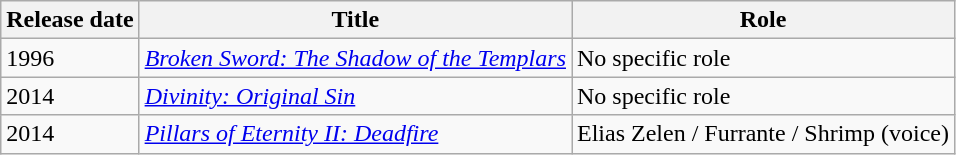<table class="wikitable">
<tr "Video Games">
<th>Release date</th>
<th>Title</th>
<th>Role</th>
</tr>
<tr>
<td>1996</td>
<td><em><a href='#'>Broken Sword: The Shadow of the Templars</a></em></td>
<td>No specific role</td>
</tr>
<tr>
<td>2014</td>
<td><em><a href='#'>Divinity: Original Sin</a></em></td>
<td>No specific role</td>
</tr>
<tr>
<td>2014</td>
<td><em><a href='#'>Pillars of Eternity II: Deadfire </a></em></td>
<td>Elias Zelen / Furrante / Shrimp (voice)</td>
</tr>
</table>
